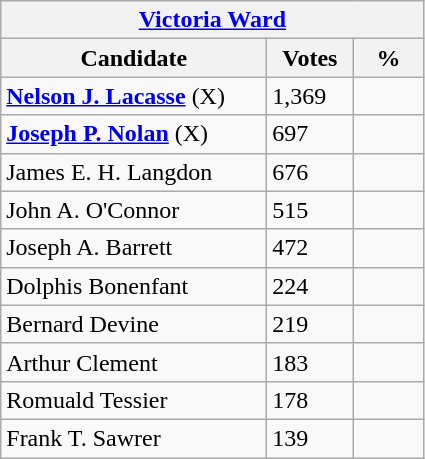<table class="wikitable">
<tr>
<th colspan="3"><a href='#'>Victoria Ward</a></th>
</tr>
<tr>
<th style="width: 170px">Candidate</th>
<th style="width: 50px">Votes</th>
<th style="width: 40px">%</th>
</tr>
<tr>
<td><strong><a href='#'>Nelson J. Lacasse</a></strong> (X)</td>
<td>1,369</td>
<td></td>
</tr>
<tr>
<td><strong><a href='#'>Joseph P. Nolan</a></strong> (X)</td>
<td>697</td>
<td></td>
</tr>
<tr>
<td>James E. H. Langdon</td>
<td>676</td>
<td></td>
</tr>
<tr>
<td>John A. O'Connor</td>
<td>515</td>
<td></td>
</tr>
<tr>
<td>Joseph A. Barrett</td>
<td>472</td>
<td></td>
</tr>
<tr>
<td>Dolphis Bonenfant</td>
<td>224</td>
<td></td>
</tr>
<tr>
<td>Bernard Devine</td>
<td>219</td>
<td></td>
</tr>
<tr>
<td>Arthur Clement</td>
<td>183</td>
<td></td>
</tr>
<tr>
<td>Romuald Tessier</td>
<td>178</td>
<td></td>
</tr>
<tr>
<td>Frank T. Sawrer</td>
<td>139</td>
<td></td>
</tr>
</table>
